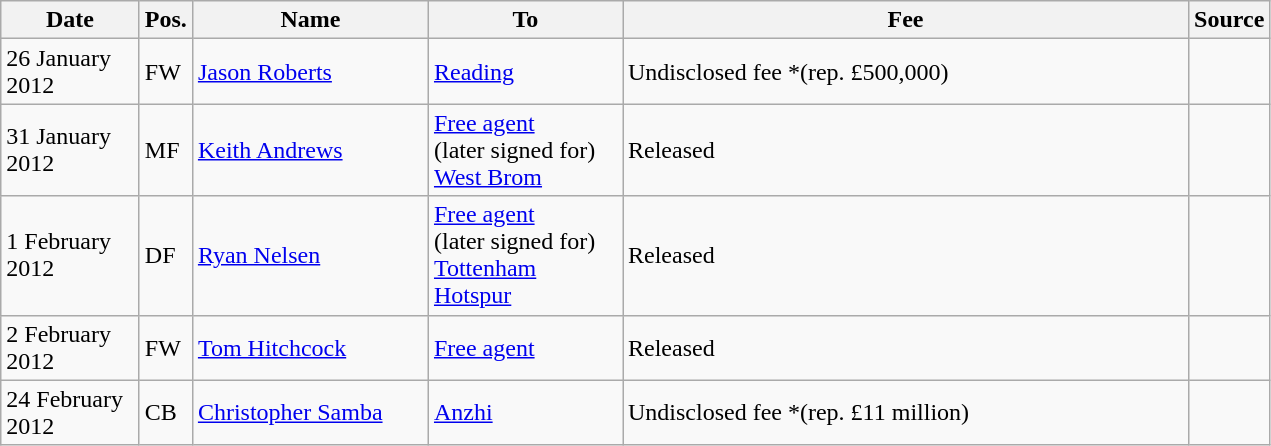<table class="wikitable">
<tr>
<th width= 85>Date</th>
<th width= 25>Pos.</th>
<th width= 150>Name</th>
<th width= 122>To</th>
<th width= 370>Fee</th>
<th width= 30>Source</th>
</tr>
<tr>
<td>26 January 2012</td>
<td>FW</td>
<td><a href='#'>Jason Roberts</a></td>
<td><a href='#'>Reading</a></td>
<td>Undisclosed fee *(rep. £500,000)</td>
<td></td>
</tr>
<tr>
<td>31 January 2012</td>
<td>MF</td>
<td><a href='#'>Keith Andrews</a></td>
<td><a href='#'>Free agent</a><br> (later signed for) <a href='#'>West Brom</a></td>
<td>Released</td>
<td></td>
</tr>
<tr>
<td>1 February 2012</td>
<td>DF</td>
<td><a href='#'>Ryan Nelsen</a></td>
<td><a href='#'>Free agent</a><br> (later signed for) <a href='#'>Tottenham Hotspur</a></td>
<td>Released</td>
<td></td>
</tr>
<tr>
<td>2 February 2012</td>
<td>FW</td>
<td><a href='#'>Tom Hitchcock</a></td>
<td><a href='#'>Free agent</a></td>
<td>Released</td>
<td></td>
</tr>
<tr>
<td>24 February 2012</td>
<td>CB</td>
<td><a href='#'>Christopher Samba</a></td>
<td><a href='#'>Anzhi</a></td>
<td>Undisclosed fee *(rep. £11 million)</td>
<td></td>
</tr>
</table>
